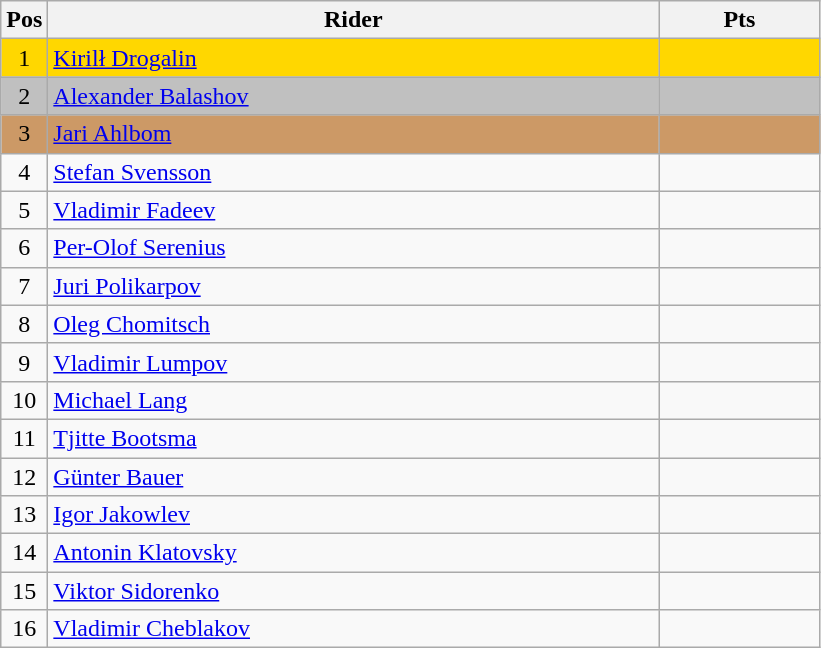<table class="wikitable" style="font-size: 100%">
<tr>
<th width=20>Pos</th>
<th width=400>Rider</th>
<th width=100>Pts</th>
</tr>
<tr align=center style="background-color: gold;">
<td>1</td>
<td align="left"> <a href='#'>Kirilł Drogalin</a></td>
<td></td>
</tr>
<tr align=center style="background-color: silver;">
<td>2</td>
<td align="left"> <a href='#'>Alexander Balashov</a></td>
<td></td>
</tr>
<tr align=center style="background-color: #cc9966;">
<td>3</td>
<td align="left"> <a href='#'>Jari Ahlbom</a></td>
<td></td>
</tr>
<tr align=center>
<td>4</td>
<td align="left"> <a href='#'>Stefan Svensson</a></td>
<td></td>
</tr>
<tr align=center>
<td>5</td>
<td align="left"> <a href='#'>Vladimir Fadeev</a></td>
<td></td>
</tr>
<tr align=center>
<td>6</td>
<td align="left"> <a href='#'>Per-Olof Serenius</a></td>
<td></td>
</tr>
<tr align=center>
<td>7</td>
<td align="left"> <a href='#'>Juri Polikarpov</a></td>
<td></td>
</tr>
<tr align=center>
<td>8</td>
<td align="left"> <a href='#'>Oleg Chomitsch</a></td>
<td></td>
</tr>
<tr align=center>
<td>9</td>
<td align="left"> <a href='#'>Vladimir Lumpov</a></td>
<td></td>
</tr>
<tr align=center>
<td>10</td>
<td align="left"> <a href='#'>Michael Lang</a></td>
<td></td>
</tr>
<tr align=center>
<td>11</td>
<td align="left"> <a href='#'>Tjitte Bootsma</a></td>
<td></td>
</tr>
<tr align=center>
<td>12</td>
<td align="left"> <a href='#'>Günter Bauer</a></td>
<td></td>
</tr>
<tr align=center>
<td>13</td>
<td align="left"> <a href='#'>Igor Jakowlev</a></td>
<td></td>
</tr>
<tr align=center>
<td>14</td>
<td align="left"> <a href='#'>Antonin Klatovsky</a></td>
<td></td>
</tr>
<tr align=center>
<td>15</td>
<td align="left"> <a href='#'>Viktor Sidorenko</a></td>
<td></td>
</tr>
<tr align=center>
<td>16</td>
<td align="left"> <a href='#'>Vladimir Cheblakov</a></td>
<td></td>
</tr>
</table>
